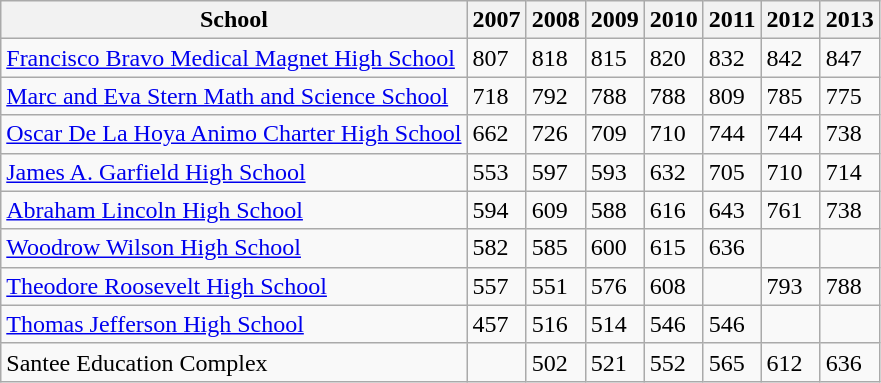<table class="wikitable" border="2">
<tr>
<th>School</th>
<th><strong>2007 </strong></th>
<th><strong>2008 </strong></th>
<th><strong>2009 </strong></th>
<th><strong>2010 </strong></th>
<th><strong>2011 </strong></th>
<th><strong>2012</strong></th>
<th><strong>2013 </strong></th>
</tr>
<tr Reporting Api>
<td><a href='#'>Francisco Bravo Medical Magnet High School</a></td>
<td>807</td>
<td>818</td>
<td>815</td>
<td>820</td>
<td>832</td>
<td>842</td>
<td>847</td>
</tr>
<tr>
<td><a href='#'>Marc and Eva Stern Math and Science School</a></td>
<td>718</td>
<td>792</td>
<td>788</td>
<td>788</td>
<td>809</td>
<td>785</td>
<td>775</td>
</tr>
<tr>
<td><a href='#'>Oscar De La Hoya Animo Charter High School</a></td>
<td>662</td>
<td>726</td>
<td>709</td>
<td>710</td>
<td>744</td>
<td>744</td>
<td>738</td>
</tr>
<tr>
<td><a href='#'>James A. Garfield High School</a></td>
<td>553</td>
<td>597</td>
<td>593</td>
<td>632</td>
<td>705</td>
<td>710</td>
<td>714</td>
</tr>
<tr>
<td><a href='#'>Abraham Lincoln High School</a></td>
<td>594</td>
<td>609</td>
<td>588</td>
<td>616</td>
<td>643</td>
<td>761</td>
<td>738</td>
</tr>
<tr>
<td><a href='#'>Woodrow Wilson High School</a></td>
<td>582</td>
<td>585</td>
<td>600</td>
<td>615</td>
<td>636</td>
<td></td>
<td></td>
</tr>
<tr>
<td><a href='#'>Theodore Roosevelt High School</a></td>
<td>557</td>
<td>551</td>
<td>576</td>
<td>608</td>
<td></td>
<td>793</td>
<td>788</td>
</tr>
<tr>
<td><a href='#'>Thomas Jefferson High School</a></td>
<td>457</td>
<td>516</td>
<td>514</td>
<td>546</td>
<td>546</td>
<td></td>
<td></td>
</tr>
<tr>
<td>Santee Education Complex</td>
<td></td>
<td>502</td>
<td>521</td>
<td>552</td>
<td>565</td>
<td>612</td>
<td>636</td>
</tr>
</table>
